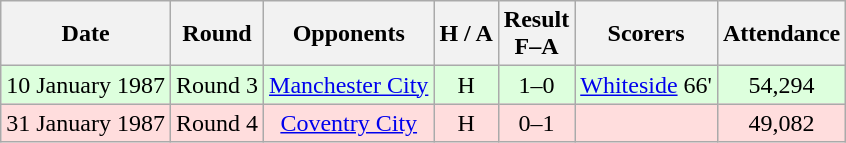<table class="wikitable" style="text-align:center">
<tr>
<th>Date</th>
<th>Round</th>
<th>Opponents</th>
<th>H / A</th>
<th>Result<br>F–A</th>
<th>Scorers</th>
<th>Attendance</th>
</tr>
<tr bgcolor="#ddffdd">
<td>10 January 1987</td>
<td>Round 3</td>
<td><a href='#'>Manchester City</a></td>
<td>H</td>
<td>1–0</td>
<td><a href='#'>Whiteside</a> 66'</td>
<td>54,294</td>
</tr>
<tr bgcolor="#ffdddd">
<td>31 January 1987</td>
<td>Round 4</td>
<td><a href='#'>Coventry City</a></td>
<td>H</td>
<td>0–1</td>
<td></td>
<td>49,082</td>
</tr>
</table>
